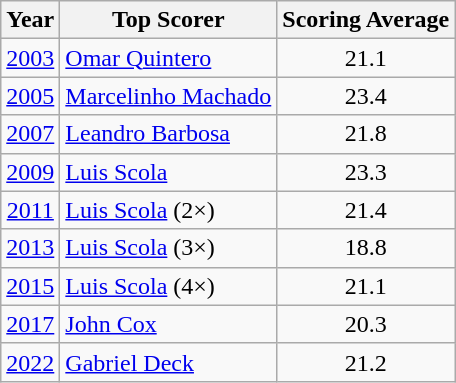<table class="wikitable sortable" style="text-align:center">
<tr>
<th>Year</th>
<th>Top Scorer</th>
<th>Scoring Average</th>
</tr>
<tr>
<td><a href='#'>2003</a></td>
<td style="text-align:left"> <a href='#'>Omar Quintero</a></td>
<td>21.1</td>
</tr>
<tr>
<td><a href='#'>2005</a></td>
<td style="text-align:left"> <a href='#'>Marcelinho Machado</a></td>
<td>23.4</td>
</tr>
<tr>
<td><a href='#'>2007</a></td>
<td style="text-align:left"> <a href='#'>Leandro Barbosa</a></td>
<td>21.8</td>
</tr>
<tr>
<td><a href='#'>2009</a></td>
<td style="text-align:left"> <a href='#'>Luis Scola</a></td>
<td>23.3</td>
</tr>
<tr>
<td><a href='#'>2011</a></td>
<td style="text-align:left"> <a href='#'>Luis Scola</a> (2×)</td>
<td>21.4</td>
</tr>
<tr>
<td><a href='#'>2013</a></td>
<td style="text-align:left"> <a href='#'>Luis Scola</a> (3×)</td>
<td>18.8</td>
</tr>
<tr>
<td><a href='#'>2015</a></td>
<td style="text-align:left"> <a href='#'>Luis Scola</a> (4×)</td>
<td>21.1</td>
</tr>
<tr>
<td><a href='#'>2017</a></td>
<td style="text-align:left"> <a href='#'>John Cox</a></td>
<td>20.3</td>
</tr>
<tr>
<td><a href='#'>2022</a></td>
<td style="text-align:left"> <a href='#'>Gabriel Deck</a></td>
<td>21.2</td>
</tr>
</table>
